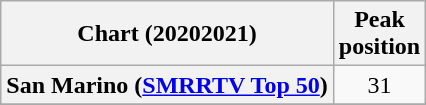<table class="wikitable sortable plainrowheaders" style="text-align:center">
<tr>
<th scope="col">Chart (20202021)</th>
<th scope="col">Peak<br>position</th>
</tr>
<tr>
<th scope="row">San Marino (<a href='#'>SMRRTV Top 50</a>)</th>
<td>31</td>
</tr>
<tr>
</tr>
<tr>
</tr>
</table>
